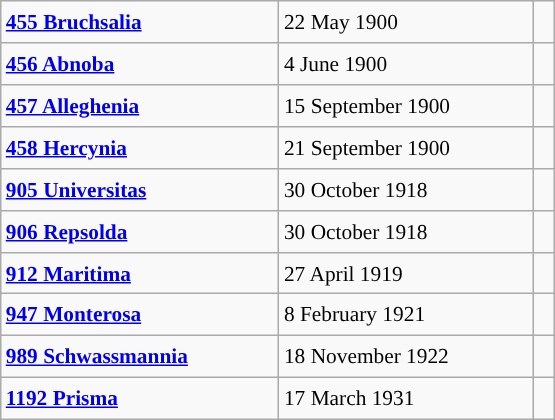<table class="wikitable" style="font-size: 89%; float: left; width: 26em; margin-right: 1em; height: 280px;">
<tr>
<td><strong><a href='#'>455 Bruchsalia</a></strong></td>
<td>22 May 1900</td>
<td> </td>
</tr>
<tr>
<td><strong><a href='#'>456 Abnoba</a></strong></td>
<td>4 June 1900</td>
<td> </td>
</tr>
<tr>
<td><strong><a href='#'>457 Alleghenia</a></strong></td>
<td>15 September 1900</td>
<td> </td>
</tr>
<tr>
<td><strong><a href='#'>458 Hercynia</a></strong></td>
<td>21 September 1900</td>
<td> </td>
</tr>
<tr>
<td><strong><a href='#'>905 Universitas</a></strong></td>
<td>30 October 1918</td>
<td></td>
</tr>
<tr>
<td><strong><a href='#'>906 Repsolda</a></strong></td>
<td>30 October 1918</td>
<td></td>
</tr>
<tr>
<td><strong><a href='#'>912 Maritima</a></strong></td>
<td>27 April 1919</td>
<td></td>
</tr>
<tr>
<td><strong><a href='#'>947 Monterosa</a></strong></td>
<td>8 February 1921</td>
<td></td>
</tr>
<tr>
<td><strong><a href='#'>989 Schwassmannia</a></strong></td>
<td>18 November 1922</td>
<td></td>
</tr>
<tr>
<td><strong><a href='#'>1192 Prisma</a></strong></td>
<td>17 March 1931</td>
<td></td>
</tr>
</table>
